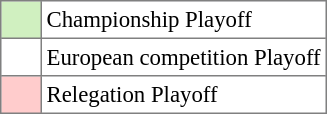<table bgcolor="#f7f8ff" cellpadding="3" cellspacing="0" border="1" style="font-size: 95%; border: gray solid 1px; border-collapse: collapse;text-align:center;">
<tr>
<td style="background: #D0F0C0;" width="20"></td>
<td bgcolor="#ffffff" align="left">Championship Playoff</td>
</tr>
<tr>
<td style="background: #FFFFFF;" width="20"></td>
<td bgcolor="#ffffff" align="left">European competition Playoff</td>
</tr>
<tr>
<td style="background: #FFCCCC;" width="20"></td>
<td bgcolor="#ffffff" align="left">Relegation Playoff</td>
</tr>
</table>
